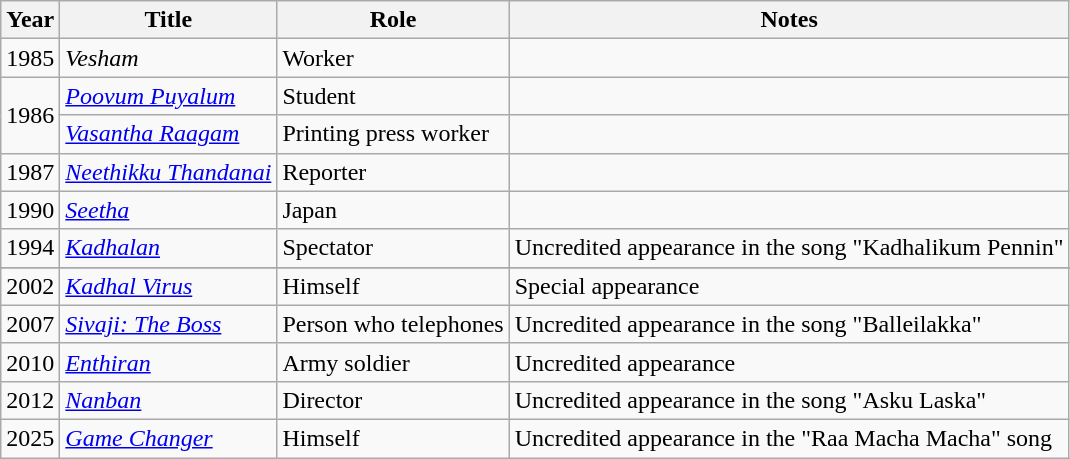<table class="wikitable sortable">
<tr>
<th scope="col">Year</th>
<th scope="col">Title</th>
<th scope="col">Role</th>
<th scope="col" class="unsortable">Notes</th>
</tr>
<tr>
<td>1985</td>
<td><em>Vesham</em></td>
<td>Worker</td>
<td></td>
</tr>
<tr>
<td rowspan="2">1986</td>
<td><em><a href='#'>Poovum Puyalum</a></em></td>
<td>Student</td>
<td></td>
</tr>
<tr>
<td><em><a href='#'>Vasantha Raagam</a></em></td>
<td>Printing press worker</td>
<td></td>
</tr>
<tr>
<td>1987</td>
<td><em><a href='#'>Neethikku Thandanai</a></em></td>
<td>Reporter</td>
<td></td>
</tr>
<tr>
<td>1990</td>
<td><em><a href='#'>Seetha</a></em></td>
<td>Japan</td>
<td></td>
</tr>
<tr>
<td>1994</td>
<td><em><a href='#'>Kadhalan</a></em></td>
<td>Spectator</td>
<td>Uncredited appearance in the song "Kadhalikum Pennin"</td>
</tr>
<tr>
</tr>
<tr>
<td>2002</td>
<td><em><a href='#'>Kadhal Virus</a></em></td>
<td>Himself</td>
<td>Special appearance</td>
</tr>
<tr>
<td>2007</td>
<td><em><a href='#'>Sivaji: The Boss</a></em></td>
<td>Person who telephones</td>
<td>Uncredited appearance in the song "Balleilakka"</td>
</tr>
<tr>
<td>2010</td>
<td><em><a href='#'>Enthiran</a></em></td>
<td>Army soldier</td>
<td>Uncredited appearance</td>
</tr>
<tr>
<td>2012</td>
<td><em><a href='#'>Nanban</a></em></td>
<td>Director</td>
<td>Uncredited appearance in the song "Asku Laska"</td>
</tr>
<tr>
<td>2025</td>
<td><em><a href='#'>Game Changer</a></em></td>
<td>Himself</td>
<td>Uncredited appearance in the "Raa Macha Macha" song</td>
</tr>
</table>
